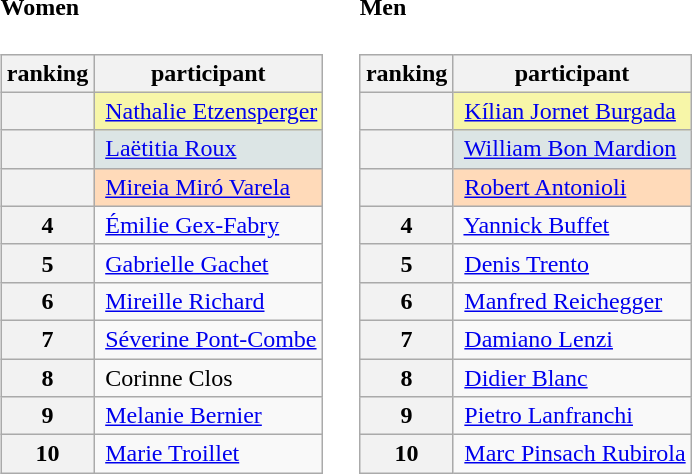<table>
<tr>
<td><br><h4>Women</h4><table class="wikitable">
<tr>
<th>ranking</th>
<th>participant</th>
</tr>
<tr>
<th bgcolor="gold"></th>
<td bgcolor="#F7F6A8"> <a href='#'>Nathalie Etzensperger</a></td>
</tr>
<tr>
<th bgcolor="silver"></th>
<td bgcolor="#DCE5E5"> <a href='#'>Laëtitia Roux</a></td>
</tr>
<tr>
<th bgcolor="#cc9966"></th>
<td bgcolor="#FFDAB9"> <a href='#'>Mireia Miró Varela</a></td>
</tr>
<tr>
<th>4</th>
<td> <a href='#'>Émilie Gex-Fabry</a></td>
</tr>
<tr>
<th>5</th>
<td> <a href='#'>Gabrielle Gachet</a></td>
</tr>
<tr>
<th>6</th>
<td> <a href='#'>Mireille Richard</a></td>
</tr>
<tr>
<th>7</th>
<td> <a href='#'>Séverine Pont-Combe</a></td>
</tr>
<tr>
<th>8</th>
<td> Corinne Clos</td>
</tr>
<tr>
<th>9</th>
<td> <a href='#'>Melanie Bernier</a></td>
</tr>
<tr>
<th>10</th>
<td> <a href='#'>Marie Troillet</a></td>
</tr>
</table>
</td>
<td></td>
<td><br><h4>Men</h4><table class="wikitable">
<tr>
<th>ranking</th>
<th>participant</th>
</tr>
<tr>
<th bgcolor="gold"></th>
<td bgcolor="#F7F6A8"> <a href='#'>Kílian Jornet Burgada</a></td>
</tr>
<tr>
<th bgcolor="silver"></th>
<td bgcolor="#DCE5E5"> <a href='#'>William Bon Mardion</a></td>
</tr>
<tr>
<th bgcolor="#cc9966"></th>
<td bgcolor="#FFDAB9"> <a href='#'>Robert Antonioli</a></td>
</tr>
<tr>
<th>4</th>
<td> <a href='#'>Yannick Buffet</a></td>
</tr>
<tr>
<th>5</th>
<td> <a href='#'>Denis Trento</a></td>
</tr>
<tr>
<th>6</th>
<td> <a href='#'>Manfred Reichegger</a></td>
</tr>
<tr>
<th>7</th>
<td> <a href='#'>Damiano Lenzi</a></td>
</tr>
<tr>
<th>8</th>
<td> <a href='#'>Didier Blanc</a></td>
</tr>
<tr>
<th>9</th>
<td> <a href='#'>Pietro Lanfranchi</a></td>
</tr>
<tr>
<th>10</th>
<td> <a href='#'>Marc Pinsach Rubirola</a></td>
</tr>
</table>
</td>
</tr>
</table>
